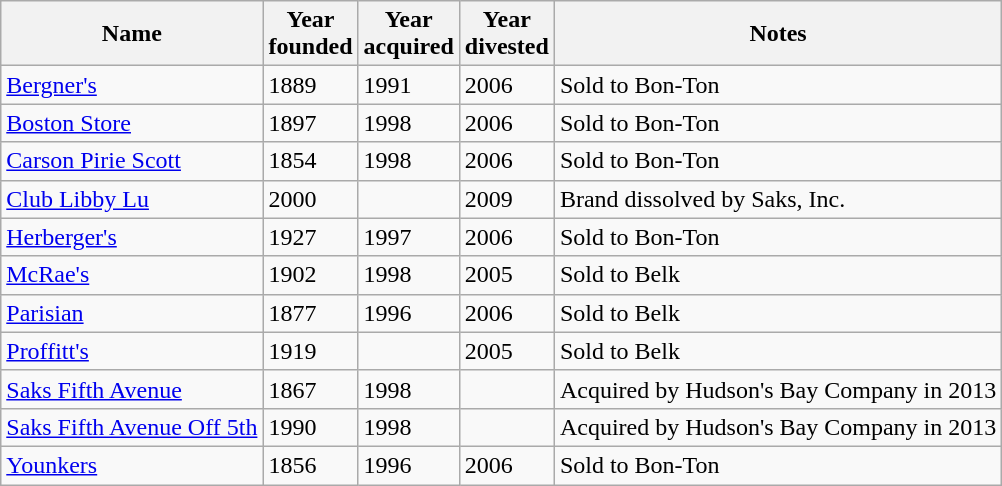<table class="wikitable sortable">
<tr>
<th>Name</th>
<th>Year<br>founded</th>
<th>Year<br>acquired</th>
<th>Year<br>divested</th>
<th class="row unsortable">Notes</th>
</tr>
<tr>
<td><a href='#'>Bergner's</a></td>
<td>1889</td>
<td>1991</td>
<td>2006</td>
<td>Sold to Bon-Ton</td>
</tr>
<tr>
<td><a href='#'>Boston Store</a></td>
<td>1897</td>
<td>1998</td>
<td>2006</td>
<td>Sold to Bon-Ton</td>
</tr>
<tr>
<td><a href='#'>Carson Pirie Scott</a></td>
<td>1854</td>
<td>1998</td>
<td>2006</td>
<td>Sold to Bon-Ton</td>
</tr>
<tr>
<td><a href='#'>Club Libby Lu</a></td>
<td>2000</td>
<td></td>
<td>2009</td>
<td>Brand dissolved by Saks, Inc.</td>
</tr>
<tr>
<td><a href='#'>Herberger's</a></td>
<td>1927</td>
<td>1997</td>
<td>2006</td>
<td>Sold to Bon-Ton</td>
</tr>
<tr>
<td><a href='#'>McRae's</a></td>
<td>1902</td>
<td>1998</td>
<td>2005</td>
<td>Sold to Belk</td>
</tr>
<tr>
<td><a href='#'>Parisian</a></td>
<td>1877</td>
<td>1996</td>
<td>2006</td>
<td>Sold to Belk</td>
</tr>
<tr>
<td><a href='#'>Proffitt's</a></td>
<td>1919</td>
<td></td>
<td>2005</td>
<td>Sold to Belk</td>
</tr>
<tr>
<td><a href='#'>Saks Fifth Avenue</a></td>
<td>1867</td>
<td>1998</td>
<td></td>
<td>Acquired by Hudson's Bay Company in 2013</td>
</tr>
<tr>
<td><a href='#'>Saks Fifth Avenue Off 5th</a></td>
<td>1990</td>
<td>1998</td>
<td></td>
<td>Acquired by Hudson's Bay Company in 2013</td>
</tr>
<tr>
<td><a href='#'>Younkers</a></td>
<td>1856</td>
<td>1996</td>
<td>2006</td>
<td>Sold to Bon-Ton</td>
</tr>
</table>
